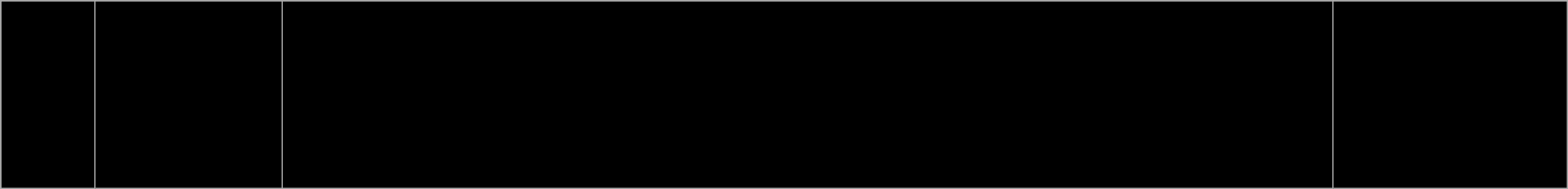<table class=wikitable plainrowheaders width=100% style=background:#FFFFFF;">
<tr>
<th style=background:#000000 width=6%><span>Ep #</span></th>
<th style=background:#000000 width=12%><span>Production Code</span></th>
<th style=background:#000000><span>Title</span></th>
<th style=background:#000000 width=15%><span>Airdate</span><br><br><br><br><br><br><br><br></th>
</tr>
</table>
